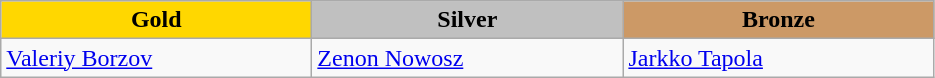<table class="wikitable" style="text-align:left">
<tr align="center">
<td width=200 bgcolor=gold><strong>Gold</strong></td>
<td width=200 bgcolor=silver><strong>Silver</strong></td>
<td width=200 bgcolor=CC9966><strong>Bronze</strong></td>
</tr>
<tr>
<td><a href='#'>Valeriy Borzov</a><br><em></em></td>
<td><a href='#'>Zenon Nowosz</a><br><em></em></td>
<td><a href='#'>Jarkko Tapola</a><br><em></em></td>
</tr>
</table>
